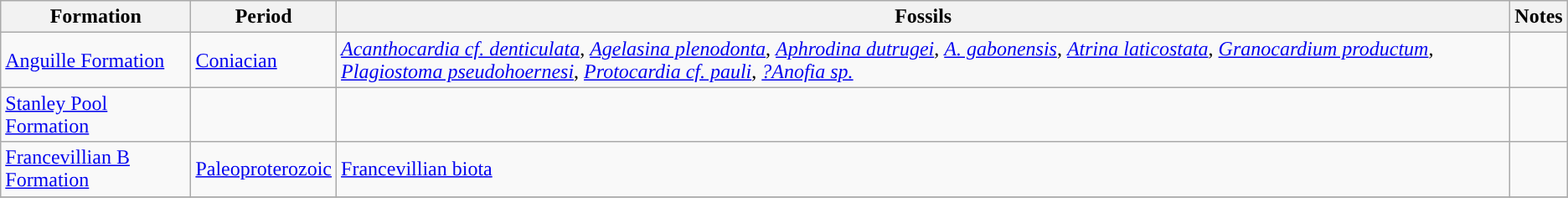<table class="wikitable sortable">
<tr>
<th>Formation</th>
<th>Period</th>
<th>Fossils</th>
<th class="unsortable">Notes</th>
</tr>
<tr>
<td><a href='#'>Anguille Formation</a></td>
<td style="background-color: "><a href='#'>Coniacian</a></td>
<td><em><a href='#'>Acanthocardia cf. denticulata</a></em>, <em><a href='#'>Agelasina plenodonta</a></em>, <em><a href='#'>Aphrodina dutrugei</a></em>, <em><a href='#'>A. gabonensis</a></em>, <em><a href='#'>Atrina laticostata</a></em>, <em><a href='#'>Granocardium productum</a></em>, <em><a href='#'>Plagiostoma pseudohoernesi</a></em>, <em><a href='#'>Protocardia cf. pauli</a></em>, <em><a href='#'>?Anofia sp.</a></em></td>
<td align=center></td>
</tr>
<tr>
<td><a href='#'>Stanley Pool Formation</a></td>
<td></td>
<td></td>
<td align=center></td>
</tr>
<tr>
<td><a href='#'>Francevillian B Formation</a></td>
<td style="background-color: "><a href='#'>Paleoproterozoic</a></td>
<td><a href='#'>Francevillian biota</a></td>
<td align=center></td>
</tr>
<tr>
</tr>
</table>
